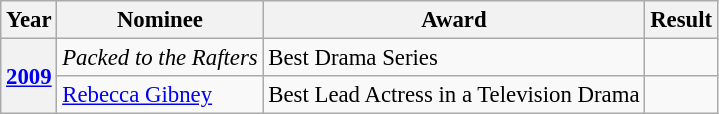<table class="wikitable plainrowheaders" style="font-size: 95%;">
<tr>
<th scope="col">Year</th>
<th scope="col">Nominee</th>
<th scope="col">Award</th>
<th scope="col">Result</th>
</tr>
<tr>
<th scope="row" rowspan="2"><a href='#'>2009</a></th>
<td><em>Packed to the Rafters</em></td>
<td>Best Drama Series</td>
<td></td>
</tr>
<tr>
<td><a href='#'>Rebecca Gibney</a></td>
<td>Best Lead Actress in a Television Drama</td>
<td></td>
</tr>
</table>
